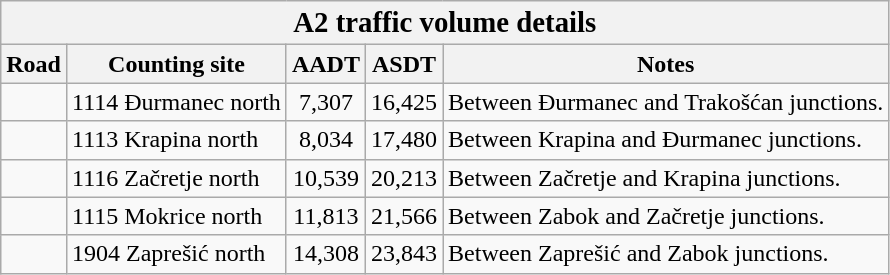<table class="wikitable">
<tr>
<td colspan=5 bgcolor="#f2f2f2" align=center style=margin-top:15><big><strong>A2 traffic volume details</strong></big></td>
</tr>
<tr>
<td align=center bgcolor="#f2f2f2"><strong>Road</strong></td>
<td align=center bgcolor="#f2f2f2"><strong>Counting site</strong></td>
<td align=center bgcolor="#f2f2f2"><strong>AADT</strong></td>
<td align=center bgcolor="#f2f2f2"><strong>ASDT</strong></td>
<td align=center bgcolor="#f2f2f2"><strong>Notes</strong></td>
</tr>
<tr>
<td></td>
<td>1114 Đurmanec north</td>
<td align=center>7,307</td>
<td align=center>16,425</td>
<td>Between Đurmanec and Trakošćan junctions.</td>
</tr>
<tr>
<td></td>
<td>1113 Krapina north</td>
<td align=center>8,034</td>
<td align=center>17,480</td>
<td>Between Krapina and Đurmanec junctions.</td>
</tr>
<tr>
<td></td>
<td>1116 Začretje north</td>
<td align=center>10,539</td>
<td align=center>20,213</td>
<td>Between Začretje and Krapina junctions.</td>
</tr>
<tr>
<td></td>
<td>1115 Mokrice north</td>
<td align=center>11,813</td>
<td align=center>21,566</td>
<td>Between Zabok and Začretje junctions.</td>
</tr>
<tr>
<td></td>
<td>1904 Zaprešić north</td>
<td align=center>14,308</td>
<td align=center>23,843</td>
<td>Between Zaprešić and Zabok junctions.</td>
</tr>
</table>
